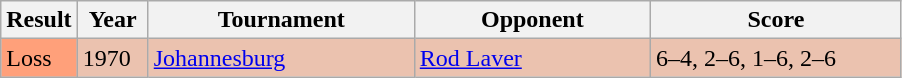<table class='wikitable'>
<tr>
<th style="width:40px">Result</th>
<th style="width:40px">Year</th>
<th style="width:170px">Tournament</th>
<th style="width:150px">Opponent</th>
<th style="width:160px" class="unsortable">Score</th>
</tr>
<tr bgcolor=EBC2AF>
<td style="background:#ffa07a;">Loss</td>
<td>1970</td>
<td><a href='#'>Johannesburg</a></td>
<td> <a href='#'>Rod Laver</a></td>
<td>6–4, 2–6, 1–6, 2–6</td>
</tr>
</table>
